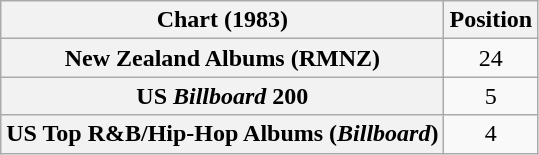<table class="wikitable plainrowheaders" style="text-align:center">
<tr>
<th scope="col">Chart (1983)</th>
<th scope="col">Position</th>
</tr>
<tr>
<th scope="row">New Zealand Albums (RMNZ)</th>
<td>24</td>
</tr>
<tr>
<th scope="row">US <em>Billboard</em> 200</th>
<td>5</td>
</tr>
<tr>
<th scope="row">US Top R&B/Hip-Hop Albums (<em>Billboard</em>)</th>
<td>4</td>
</tr>
</table>
